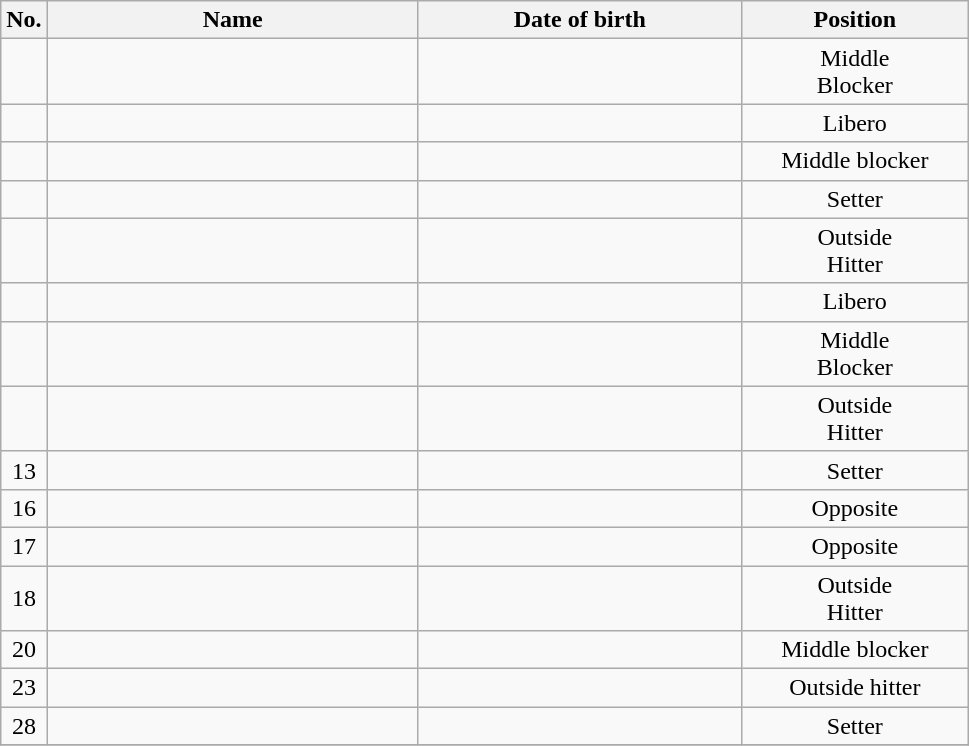<table class="wikitable sortable" style="font-size:100%; text-align:center;">
<tr>
<th>No.</th>
<th style="width:15em">Name</th>
<th style="width:13em">Date of birth</th>
<th style="width:9em">Position</th>
</tr>
<tr>
<td></td>
<td align="left"> </td>
<td align="right"></td>
<td>Middle<br>Blocker</td>
</tr>
<tr>
<td></td>
<td align="left"> </td>
<td align="right"></td>
<td>Libero</td>
</tr>
<tr>
<td></td>
<td align=left> </td>
<td align=right></td>
<td>Middle blocker</td>
</tr>
<tr>
<td></td>
<td align="left"> </td>
<td align="right"></td>
<td>Setter</td>
</tr>
<tr>
<td></td>
<td align="left"> </td>
<td align="right"></td>
<td>Outside<br>Hitter</td>
</tr>
<tr>
<td></td>
<td align="left"> </td>
<td align="right"></td>
<td>Libero</td>
</tr>
<tr>
<td></td>
<td align="left"> </td>
<td align="right"></td>
<td>Middle<br>Blocker</td>
</tr>
<tr>
<td></td>
<td align="left"> </td>
<td align="right"></td>
<td>Outside<br>Hitter</td>
</tr>
<tr>
<td>13</td>
<td align="left"> </td>
<td align="right"></td>
<td>Setter</td>
</tr>
<tr>
<td>16</td>
<td align="left"> </td>
<td align="right"></td>
<td>Opposite</td>
</tr>
<tr>
<td>17</td>
<td align="left"> </td>
<td align="right"></td>
<td>Opposite</td>
</tr>
<tr>
<td>18</td>
<td align="left"> </td>
<td align="right"></td>
<td>Outside<br>Hitter</td>
</tr>
<tr>
<td>20</td>
<td align=left> </td>
<td align=right></td>
<td>Middle blocker</td>
</tr>
<tr>
<td>23</td>
<td align="left"> </td>
<td align="right"></td>
<td>Outside hitter</td>
</tr>
<tr>
<td>28</td>
<td align="left"> </td>
<td align="right"></td>
<td>Setter</td>
</tr>
<tr>
</tr>
</table>
